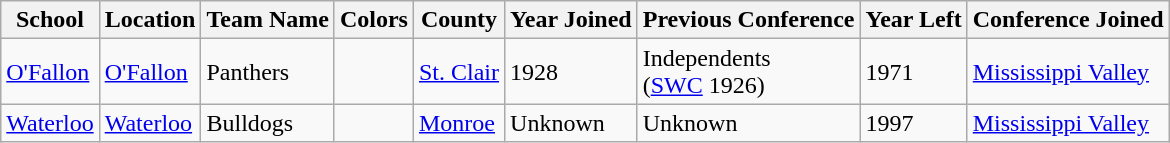<table class="wikitable" border="1">
<tr>
<th>School</th>
<th>Location</th>
<th>Team Name</th>
<th>Colors</th>
<th>County</th>
<th>Year Joined</th>
<th>Previous Conference</th>
<th>Year Left</th>
<th>Conference Joined</th>
</tr>
<tr>
<td><a href='#'>O'Fallon</a></td>
<td><a href='#'>O'Fallon</a></td>
<td>Panthers</td>
<td> </td>
<td><a href='#'>St. Clair</a></td>
<td>1928</td>
<td>Independents<br>(<a href='#'>SWC</a> 1926)</td>
<td>1971</td>
<td><a href='#'>Mississippi Valley</a></td>
</tr>
<tr>
<td><a href='#'>Waterloo</a></td>
<td><a href='#'>Waterloo</a></td>
<td>Bulldogs</td>
<td> </td>
<td><a href='#'>Monroe</a></td>
<td>Unknown</td>
<td>Unknown</td>
<td>1997</td>
<td><a href='#'>Mississippi Valley</a></td>
</tr>
</table>
